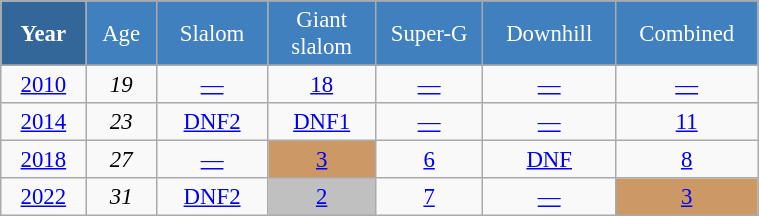<table class="wikitable" style="font-size:95%; text-align:center; border:grey solid 1px; border-collapse:collapse;" width="40%">
<tr style="background-color:#369; color:white;">
<td rowspan="2" colspan="1" width="4%"><strong>Year</strong></td>
</tr>
<tr style="background-color:#4180be; color:white;">
<td width="3%">Age</td>
<td width="5%">Slalom</td>
<td width="5%">Giant<br>slalom</td>
<td width="5%">Super-G</td>
<td width="5%">Downhill</td>
<td width="5%">Combined</td>
</tr>
<tr style="background-color:#8CB2D8; color:white;">
</tr>
<tr>
<td><a href='#'>2010</a></td>
<td><em>19</em></td>
<td><a href='#'>—</a></td>
<td><a href='#'>18</a></td>
<td><a href='#'>—</a></td>
<td><a href='#'>—</a></td>
<td><a href='#'>—</a></td>
</tr>
<tr>
<td><a href='#'>2014</a></td>
<td><em>23</em></td>
<td><a href='#'>DNF2</a></td>
<td><a href='#'>DNF1</a></td>
<td><a href='#'>—</a></td>
<td><a href='#'>—</a></td>
<td><a href='#'>11</a></td>
</tr>
<tr>
<td><a href='#'>2018</a></td>
<td><em>27</em></td>
<td><a href='#'>—</a></td>
<td bgcolor=cc9966><a href='#'>3</a></td>
<td><a href='#'>6</a></td>
<td><a href='#'>DNF</a></td>
<td><a href='#'>8</a></td>
</tr>
<tr>
<td><a href='#'>2022</a></td>
<td><em>31</em></td>
<td><a href='#'>DNF2</a></td>
<td bgcolor=silver><a href='#'>2</a></td>
<td><a href='#'>7</a></td>
<td><a href='#'>—</a></td>
<td bgcolor=cc9966><a href='#'>3</a></td>
</tr>
</table>
